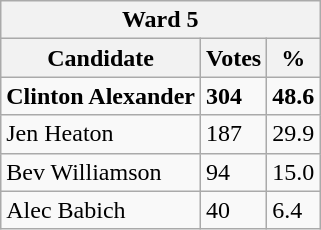<table class="wikitable">
<tr>
<th colspan=3>Ward 5</th>
</tr>
<tr>
<th>Candidate</th>
<th>Votes</th>
<th>%</th>
</tr>
<tr>
<td><strong>Clinton Alexander</strong></td>
<td><strong>304</strong></td>
<td><strong>48.6</strong></td>
</tr>
<tr>
<td>Jen Heaton</td>
<td>187</td>
<td>29.9</td>
</tr>
<tr>
<td>Bev Williamson</td>
<td>94</td>
<td>15.0</td>
</tr>
<tr>
<td>Alec Babich</td>
<td>40</td>
<td>6.4</td>
</tr>
</table>
